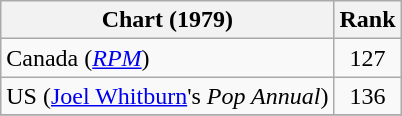<table class="wikitable">
<tr>
<th>Chart (1979)</th>
<th>Rank</th>
</tr>
<tr>
<td>Canada (<em><a href='#'>RPM</a></em>)</td>
<td align="center">127</td>
</tr>
<tr>
<td>US (<a href='#'>Joel Whitburn</a>'s <em>Pop Annual</em>)</td>
<td style="text-align:center;">136</td>
</tr>
<tr>
</tr>
</table>
